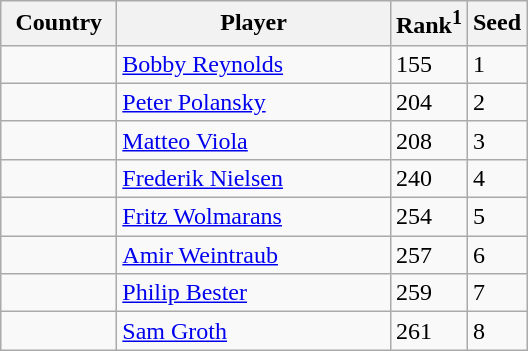<table class="sortable wikitable">
<tr>
<th style="width:70px;">Country</th>
<th style="width:175px;">Player</th>
<th>Rank<sup>1</sup></th>
<th>Seed</th>
</tr>
<tr>
<td></td>
<td><a href='#'>Bobby Reynolds</a></td>
<td>155</td>
<td>1</td>
</tr>
<tr>
<td></td>
<td><a href='#'>Peter Polansky</a></td>
<td>204</td>
<td>2</td>
</tr>
<tr>
<td></td>
<td><a href='#'>Matteo Viola</a></td>
<td>208</td>
<td>3</td>
</tr>
<tr>
<td></td>
<td><a href='#'>Frederik Nielsen</a></td>
<td>240</td>
<td>4</td>
</tr>
<tr>
<td></td>
<td><a href='#'>Fritz Wolmarans</a></td>
<td>254</td>
<td>5</td>
</tr>
<tr>
<td></td>
<td><a href='#'>Amir Weintraub</a></td>
<td>257</td>
<td>6</td>
</tr>
<tr>
<td></td>
<td><a href='#'>Philip Bester</a></td>
<td>259</td>
<td>7</td>
</tr>
<tr>
<td></td>
<td><a href='#'>Sam Groth</a></td>
<td>261</td>
<td>8</td>
</tr>
</table>
